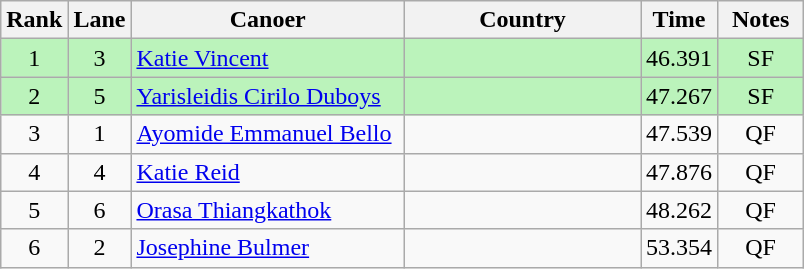<table class="wikitable" style="text-align:center;">
<tr>
<th width=30>Rank</th>
<th width=30>Lane</th>
<th width=175>Canoer</th>
<th width=150>Country</th>
<th width=30>Time</th>
<th width=50>Notes</th>
</tr>
<tr bgcolor=bbf3bb>
<td>1</td>
<td>3</td>
<td align=left><a href='#'>Katie Vincent</a></td>
<td align=left></td>
<td>46.391</td>
<td>SF</td>
</tr>
<tr bgcolor=bbf3bb>
<td>2</td>
<td>5</td>
<td align=left><a href='#'>Yarisleidis Cirilo Duboys</a></td>
<td align=left></td>
<td>47.267</td>
<td>SF</td>
</tr>
<tr>
<td>3</td>
<td>1</td>
<td align=left><a href='#'>Ayomide Emmanuel Bello</a></td>
<td align=left></td>
<td>47.539</td>
<td>QF</td>
</tr>
<tr>
<td>4</td>
<td>4</td>
<td align=left><a href='#'>Katie Reid</a></td>
<td align=left></td>
<td>47.876</td>
<td>QF</td>
</tr>
<tr>
<td>5</td>
<td>6</td>
<td align=left><a href='#'>Orasa Thiangkathok</a></td>
<td align=left></td>
<td>48.262</td>
<td>QF</td>
</tr>
<tr>
<td>6</td>
<td>2</td>
<td align=left><a href='#'>Josephine Bulmer</a></td>
<td align=left></td>
<td>53.354</td>
<td>QF</td>
</tr>
</table>
